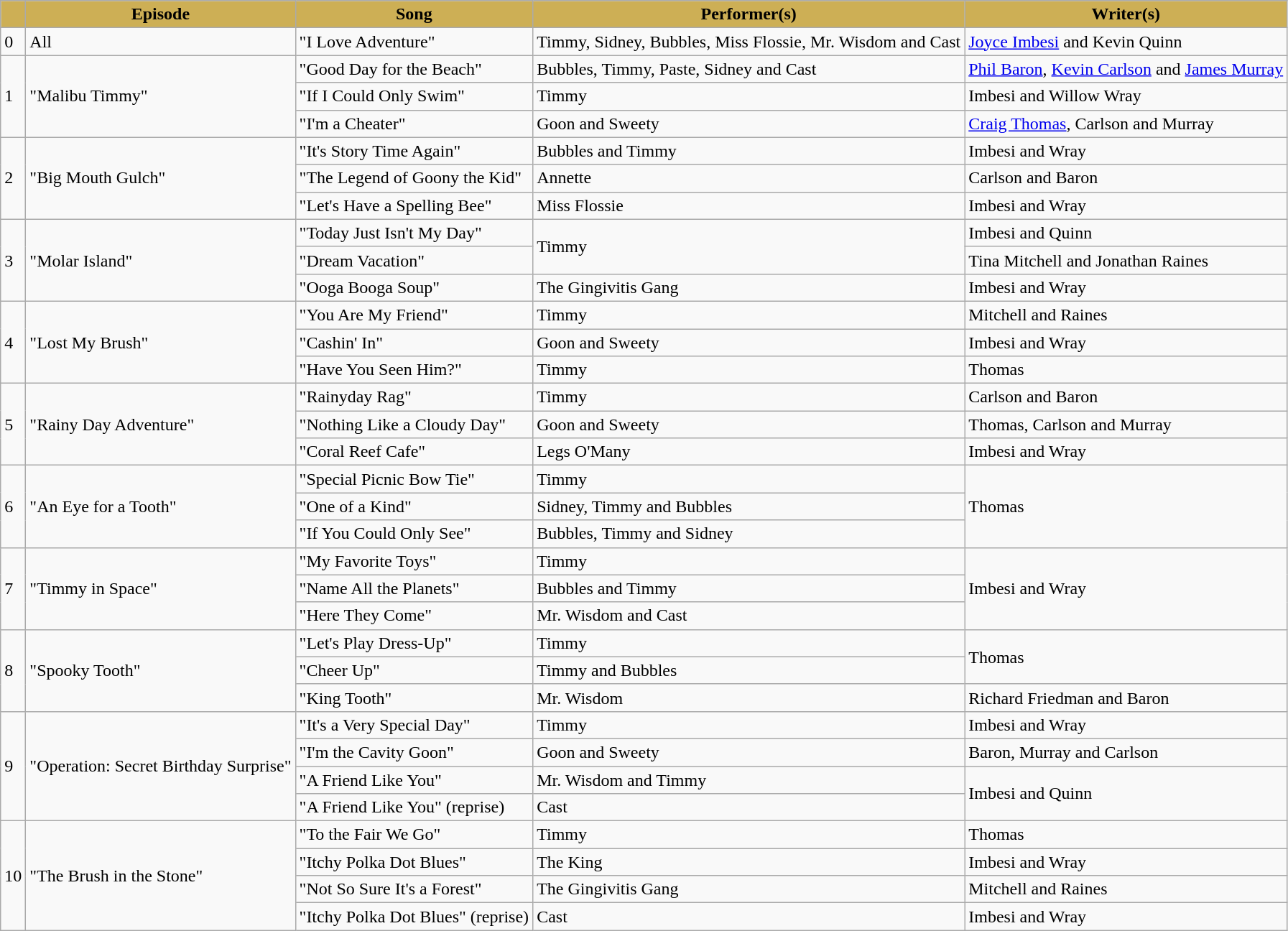<table class="wikitable plainrowheaders">
<tr style="color:white;">
<th style="background:#cdaf55; color:#000;"></th>
<th style="background:#cdaf55; color:#000;">Episode</th>
<th style="background:#cdaf55; color:#000;">Song</th>
<th style="background:#cdaf55; color:#000;">Performer(s)</th>
<th style="background:#cdaf55; color:#000;">Writer(s)</th>
</tr>
<tr>
<td>0</td>
<td>All</td>
<td>"I Love Adventure"</td>
<td>Timmy, Sidney, Bubbles, Miss Flossie, Mr. Wisdom and Cast</td>
<td><a href='#'>Joyce Imbesi</a> and Kevin Quinn</td>
</tr>
<tr>
<td rowspan="3">1</td>
<td rowspan="3">"Malibu Timmy"</td>
<td>"Good Day for the Beach"</td>
<td>Bubbles, Timmy, Paste, Sidney and Cast</td>
<td><a href='#'>Phil Baron</a>, <a href='#'>Kevin Carlson</a> and <a href='#'>James Murray</a></td>
</tr>
<tr>
<td>"If I Could Only Swim"</td>
<td>Timmy</td>
<td>Imbesi and Willow Wray</td>
</tr>
<tr>
<td>"I'm a Cheater"</td>
<td>Goon and Sweety</td>
<td><a href='#'>Craig Thomas</a>, Carlson and Murray</td>
</tr>
<tr>
<td rowspan="3">2</td>
<td rowspan="3">"Big Mouth Gulch"</td>
<td>"It's Story Time Again"</td>
<td>Bubbles and Timmy</td>
<td>Imbesi and Wray</td>
</tr>
<tr>
<td>"The Legend of Goony the Kid"</td>
<td>Annette</td>
<td>Carlson and Baron</td>
</tr>
<tr>
<td>"Let's Have a Spelling Bee"</td>
<td>Miss Flossie</td>
<td>Imbesi and Wray</td>
</tr>
<tr>
<td rowspan="3">3</td>
<td rowspan="3">"Molar Island"</td>
<td>"Today Just Isn't My Day"</td>
<td rowspan="2">Timmy</td>
<td>Imbesi and Quinn</td>
</tr>
<tr>
<td>"Dream Vacation"</td>
<td>Tina Mitchell and Jonathan Raines</td>
</tr>
<tr>
<td>"Ooga Booga Soup"</td>
<td>The Gingivitis Gang</td>
<td>Imbesi and Wray</td>
</tr>
<tr>
<td rowspan="3">4</td>
<td rowspan="3">"Lost My Brush"</td>
<td>"You Are My Friend"</td>
<td>Timmy</td>
<td>Mitchell and Raines</td>
</tr>
<tr>
<td>"Cashin' In"</td>
<td>Goon and Sweety</td>
<td>Imbesi and Wray</td>
</tr>
<tr>
<td>"Have You Seen Him?"</td>
<td>Timmy</td>
<td>Thomas</td>
</tr>
<tr>
<td rowspan="3">5</td>
<td rowspan="3">"Rainy Day Adventure"</td>
<td>"Rainyday Rag"</td>
<td>Timmy</td>
<td>Carlson and Baron</td>
</tr>
<tr>
<td>"Nothing Like a Cloudy Day"</td>
<td>Goon and Sweety</td>
<td>Thomas, Carlson and Murray</td>
</tr>
<tr>
<td>"Coral Reef Cafe"</td>
<td>Legs O'Many</td>
<td>Imbesi and Wray</td>
</tr>
<tr>
<td rowspan="3">6</td>
<td rowspan="3">"An Eye for a Tooth"</td>
<td>"Special Picnic Bow Tie"</td>
<td>Timmy</td>
<td rowspan="3">Thomas</td>
</tr>
<tr>
<td>"One of a Kind"</td>
<td>Sidney, Timmy and Bubbles</td>
</tr>
<tr>
<td>"If You Could Only See"</td>
<td>Bubbles, Timmy and Sidney</td>
</tr>
<tr>
<td rowspan="3">7</td>
<td rowspan="3">"Timmy in Space"</td>
<td>"My Favorite Toys"</td>
<td>Timmy</td>
<td rowspan="3">Imbesi and Wray</td>
</tr>
<tr>
<td>"Name All the Planets"</td>
<td>Bubbles and Timmy</td>
</tr>
<tr>
<td>"Here They Come"</td>
<td>Mr. Wisdom and Cast</td>
</tr>
<tr>
<td rowspan="3">8</td>
<td rowspan="3">"Spooky Tooth"</td>
<td>"Let's Play Dress-Up"</td>
<td>Timmy</td>
<td rowspan="2">Thomas</td>
</tr>
<tr>
<td>"Cheer Up"</td>
<td>Timmy and Bubbles</td>
</tr>
<tr>
<td>"King Tooth"</td>
<td>Mr. Wisdom</td>
<td>Richard Friedman and Baron</td>
</tr>
<tr>
<td rowspan="4">9</td>
<td rowspan="4">"Operation: Secret Birthday Surprise"</td>
<td>"It's a Very Special Day"</td>
<td>Timmy</td>
<td>Imbesi and Wray</td>
</tr>
<tr>
<td>"I'm the Cavity Goon"</td>
<td>Goon and Sweety</td>
<td>Baron, Murray and Carlson</td>
</tr>
<tr>
<td>"A Friend Like You"</td>
<td>Mr. Wisdom and Timmy</td>
<td rowspan="2">Imbesi and Quinn</td>
</tr>
<tr>
<td>"A Friend Like You" (reprise)</td>
<td>Cast</td>
</tr>
<tr>
<td rowspan="4">10</td>
<td rowspan="4">"The Brush in the Stone"</td>
<td>"To the Fair We Go"</td>
<td>Timmy</td>
<td>Thomas</td>
</tr>
<tr>
<td>"Itchy Polka Dot Blues"</td>
<td>The King</td>
<td>Imbesi and Wray</td>
</tr>
<tr>
<td>"Not So Sure It's a Forest"</td>
<td>The Gingivitis Gang</td>
<td>Mitchell and Raines</td>
</tr>
<tr>
<td>"Itchy Polka Dot Blues" (reprise)</td>
<td>Cast</td>
<td>Imbesi and Wray</td>
</tr>
</table>
